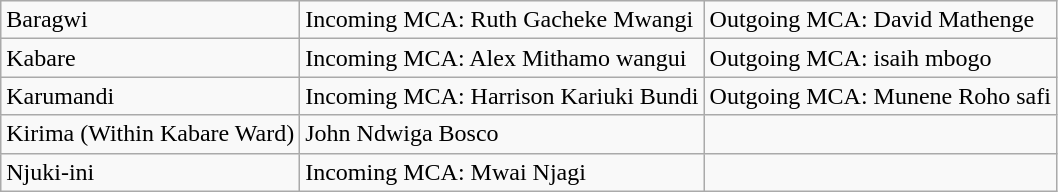<table class="wikitable">
<tr>
<td>Baragwi</td>
<td>Incoming MCA: Ruth Gacheke Mwangi</td>
<td>Outgoing MCA: David Mathenge</td>
</tr>
<tr>
<td>Kabare</td>
<td>Incoming MCA: Alex Mithamo wangui</td>
<td>Outgoing MCA: isaih mbogo</td>
</tr>
<tr>
<td>Karumandi</td>
<td>Incoming MCA: Harrison Kariuki Bundi</td>
<td>Outgoing MCA: Munene Roho safi</td>
</tr>
<tr>
<td>Kirima (Within Kabare Ward)</td>
<td>John Ndwiga Bosco</td>
</tr>
<tr>
<td>Njuki-ini</td>
<td>Incoming MCA: Mwai Njagi</td>
<td></td>
</tr>
</table>
